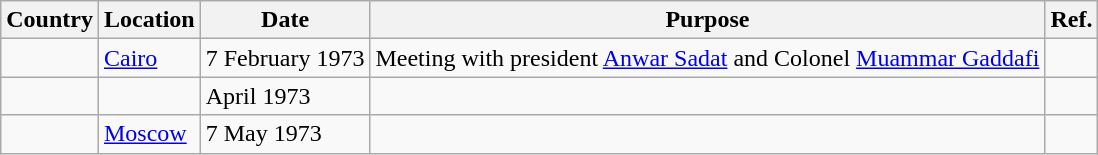<table class="wikitable">
<tr>
<th>Country</th>
<th>Location</th>
<th>Date</th>
<th>Purpose</th>
<th>Ref.</th>
</tr>
<tr>
<td></td>
<td><a href='#'>Cairo</a></td>
<td>7 February 1973</td>
<td>Meeting with president <a href='#'>Anwar Sadat</a> and Colonel <a href='#'>Muammar Gaddafi</a></td>
<td></td>
</tr>
<tr>
<td></td>
<td></td>
<td>April 1973</td>
<td></td>
<td></td>
</tr>
<tr>
<td></td>
<td><a href='#'>Moscow</a></td>
<td>7 May 1973</td>
<td></td>
<td></td>
</tr>
</table>
